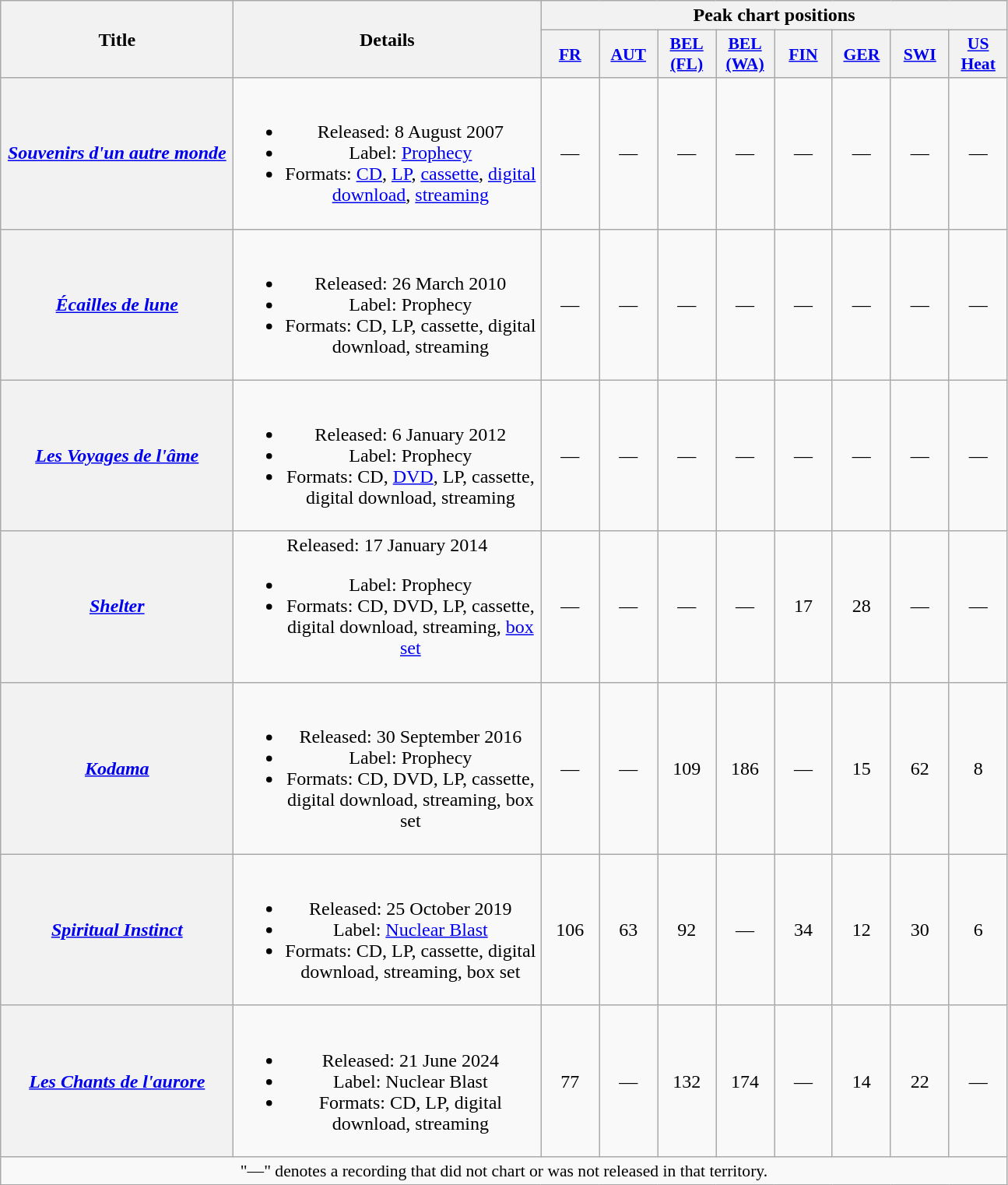<table class="wikitable plainrowheaders" style="text-align:center;" border="1">
<tr>
<th scope="col" rowspan="2" style="width:12em;">Title</th>
<th scope="col" rowspan="2" style="width:16em;">Details</th>
<th scope="col" colspan="10">Peak chart positions</th>
</tr>
<tr>
<th scope="col" style="width:3em;font-size:90%;"><a href='#'>FR</a><br></th>
<th scope="col" style="width:3em; font-size:90%;"><a href='#'>AUT</a><br></th>
<th scope="col" style="width:3em;font-size:90%;"><a href='#'>BEL<br>(FL)</a><br></th>
<th scope="col" style="width:3em;font-size:90%;"><a href='#'>BEL<br>(WA)</a><br></th>
<th scope="col" style="width:3em;font-size:90%;"><a href='#'>FIN</a><br></th>
<th scope="col" style="width:3em;font-size:90%;"><a href='#'>GER</a><br></th>
<th scope="col" style="width:3em;font-size:90%;"><a href='#'>SWI</a><br></th>
<th scope="col" style="width:3em;font-size:90%;"><a href='#'>US Heat</a><br></th>
</tr>
<tr>
<th scope="row"><em><a href='#'>Souvenirs d'un autre monde</a></em></th>
<td><br><ul><li>Released: 8 August 2007</li><li>Label: <a href='#'>Prophecy</a></li><li>Formats: <a href='#'>CD</a>, <a href='#'>LP</a>, <a href='#'>cassette</a>, <a href='#'>digital download</a>, <a href='#'>streaming</a></li></ul></td>
<td>—</td>
<td>—</td>
<td>—</td>
<td>—</td>
<td>—</td>
<td>—</td>
<td>—</td>
<td>—</td>
</tr>
<tr>
<th scope="row"><em><a href='#'>Écailles de lune</a></em></th>
<td><br><ul><li>Released: 26 March 2010</li><li>Label: Prophecy</li><li>Formats: CD, LP, cassette, digital download, streaming</li></ul></td>
<td>—</td>
<td>—</td>
<td>—</td>
<td>—</td>
<td>—</td>
<td>—</td>
<td>—</td>
<td>—</td>
</tr>
<tr>
<th scope="row"><em><a href='#'>Les Voyages de l'âme</a></em></th>
<td><br><ul><li>Released: 6 January 2012</li><li>Label: Prophecy</li><li>Formats: CD, <a href='#'>DVD</a>, LP, cassette, digital download, streaming</li></ul></td>
<td>—</td>
<td>—</td>
<td>—</td>
<td>—</td>
<td>—</td>
<td>—</td>
<td>—</td>
<td>—</td>
</tr>
<tr>
<th scope="row"><em><a href='#'>Shelter</a></em></th>
<td>Released: 17 January 2014<br><ul><li>Label: Prophecy</li><li>Formats: CD, DVD, LP, cassette, digital download, streaming, <a href='#'>box set</a></li></ul></td>
<td>—</td>
<td>—</td>
<td>—</td>
<td>—</td>
<td>17</td>
<td>28</td>
<td>—</td>
<td>—</td>
</tr>
<tr>
<th scope="row"><em><a href='#'>Kodama</a></em></th>
<td><br><ul><li>Released: 30 September 2016</li><li>Label: Prophecy</li><li>Formats: CD, DVD, LP, cassette, digital download, streaming, box set</li></ul></td>
<td>—</td>
<td>—</td>
<td>109</td>
<td>186</td>
<td>—</td>
<td>15</td>
<td>62</td>
<td>8</td>
</tr>
<tr>
<th scope="row"><em><a href='#'>Spiritual Instinct</a></em></th>
<td><br><ul><li>Released: 25 October 2019</li><li>Label: <a href='#'>Nuclear Blast</a></li><li>Formats: CD, LP, cassette, digital download, streaming, box set</li></ul></td>
<td>106</td>
<td>63</td>
<td>92</td>
<td>—</td>
<td>34</td>
<td>12</td>
<td>30</td>
<td>6</td>
</tr>
<tr>
<th scope="row"><em><a href='#'>Les Chants de l'aurore</a></em></th>
<td><br><ul><li>Released: 21 June 2024</li><li>Label: Nuclear Blast</li><li>Formats: CD, LP, digital download, streaming</li></ul></td>
<td>77</td>
<td>—</td>
<td>132</td>
<td>174</td>
<td>—</td>
<td>14</td>
<td>22</td>
<td>—</td>
</tr>
<tr>
<td colspan="12" style="font-size:90%">"—" denotes a recording that did not chart or was not released in that territory.</td>
</tr>
</table>
